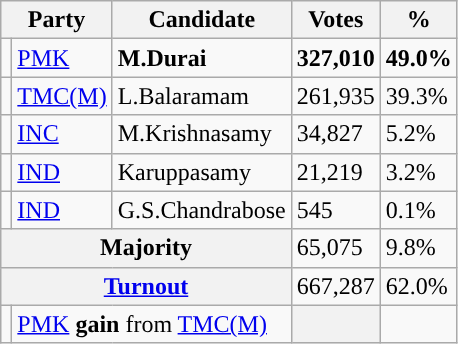<table class="wikitable sortable">
<tr>
<th colspan="2">Party</th>
<th>Candidate</th>
<th>Votes</th>
<th>%</th>
</tr>
<tr>
<td></td>
<td><a href='#'>PMK</a></td>
<td><strong>M.Durai</strong></td>
<td><strong>327,010</strong></td>
<td><strong>49.0%</strong></td>
</tr>
<tr>
<td></td>
<td><a href='#'>TMC(M)</a></td>
<td>L.Balaramam</td>
<td>261,935</td>
<td>39.3%</td>
</tr>
<tr>
<td></td>
<td><a href='#'>INC</a></td>
<td>M.Krishnasamy</td>
<td>34,827</td>
<td>5.2%</td>
</tr>
<tr>
<td></td>
<td><a href='#'>IND</a></td>
<td>Karuppasamy</td>
<td>21,219</td>
<td>3.2%</td>
</tr>
<tr>
<td></td>
<td><a href='#'>IND</a></td>
<td>G.S.Chandrabose</td>
<td>545</td>
<td>0.1%</td>
</tr>
<tr>
<th colspan="3">Majority</th>
<td>65,075</td>
<td>9.8%</td>
</tr>
<tr>
<th colspan="3"><a href='#'>Turnout</a></th>
<td>667,287</td>
<td>62.0%</td>
</tr>
<tr>
<td></td>
<td colspan="2"><a href='#'>PMK</a> <strong>gain</strong> from <a href='#'>TMC(M)</a></td>
<th></th>
<td></td>
</tr>
</table>
